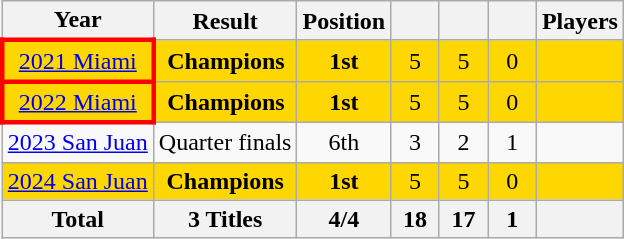<table class="wikitable" style="text-align: center;">
<tr>
<th>Year</th>
<th>Result</th>
<th>Position</th>
<th width=25px></th>
<th width=25px></th>
<th width=25px></th>
<th>Players</th>
</tr>
<tr bgcolor=gold>
<td style="border: 3px solid red" "text-align:left;"> <a href='#'>2021 Miami</a></td>
<td><strong>Champions</strong></td>
<td><strong>1st</strong></td>
<td>5</td>
<td>5</td>
<td>0</td>
<td></td>
</tr>
<tr bgcolor=gold>
<td style="border: 3px solid red" "text-align:left;"> <a href='#'>2022 Miami</a></td>
<td><strong>Champions</strong></td>
<td><strong>1st</strong></td>
<td>5</td>
<td>5</td>
<td>0</td>
<td></td>
</tr>
<tr>
<td style="text-align:left;"> <a href='#'>2023 San Juan</a></td>
<td>Quarter finals</td>
<td>6th</td>
<td>3</td>
<td>2</td>
<td>1</td>
<td></td>
</tr>
<tr bgcolor=gold>
<td style="text-align:left;"> <a href='#'>2024 San Juan</a></td>
<td><strong>Champions</strong></td>
<td><strong>1st</strong></td>
<td>5</td>
<td>5</td>
<td>0</td>
<td></td>
</tr>
<tr>
<th>Total</th>
<th>3 Titles</th>
<th>4/4</th>
<th>18</th>
<th>17</th>
<th>1</th>
<th></th>
</tr>
</table>
